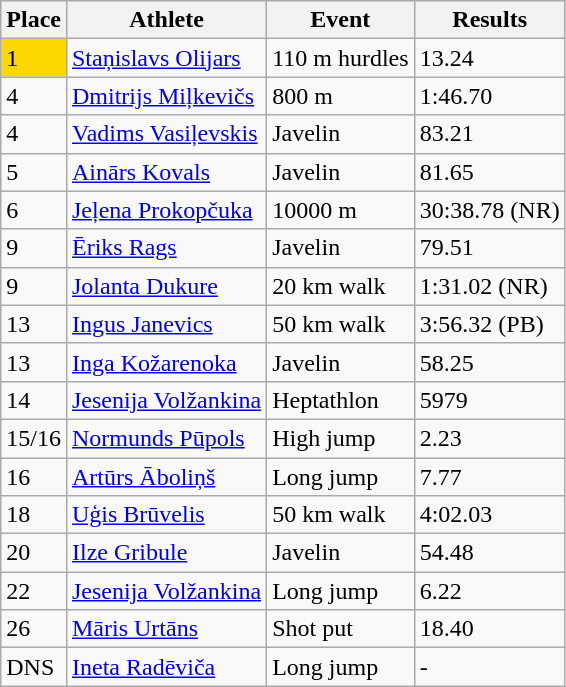<table class="wikitable">
<tr>
<th>Place</th>
<th>Athlete</th>
<th>Event</th>
<th>Results</th>
</tr>
<tr>
<td bgcolor="gold">1</td>
<td><a href='#'>Staņislavs Olijars</a></td>
<td>110 m hurdles</td>
<td>13.24</td>
</tr>
<tr>
<td>4</td>
<td><a href='#'>Dmitrijs Miļkevičs</a></td>
<td>800 m</td>
<td>1:46.70</td>
</tr>
<tr>
<td>4</td>
<td><a href='#'>Vadims Vasiļevskis</a></td>
<td>Javelin</td>
<td>83.21</td>
</tr>
<tr>
<td>5</td>
<td><a href='#'>Ainārs Kovals</a></td>
<td>Javelin</td>
<td>81.65</td>
</tr>
<tr>
<td>6</td>
<td><a href='#'>Jeļena Prokopčuka</a></td>
<td>10000 m</td>
<td>30:38.78 (NR)</td>
</tr>
<tr>
<td>9</td>
<td><a href='#'>Ēriks Rags</a></td>
<td>Javelin</td>
<td>79.51</td>
</tr>
<tr>
<td>9</td>
<td><a href='#'>Jolanta Dukure</a></td>
<td>20 km walk</td>
<td>1:31.02 (NR)</td>
</tr>
<tr>
<td>13</td>
<td><a href='#'>Ingus Janevics</a></td>
<td>50 km walk</td>
<td>3:56.32 (PB)</td>
</tr>
<tr>
<td>13</td>
<td><a href='#'>Inga Kožarenoka</a></td>
<td>Javelin</td>
<td>58.25</td>
</tr>
<tr>
<td>14</td>
<td><a href='#'>Jesenija Volžankina</a></td>
<td>Heptathlon</td>
<td>5979</td>
</tr>
<tr>
<td>15/16</td>
<td><a href='#'>Normunds Pūpols</a></td>
<td>High jump</td>
<td>2.23</td>
</tr>
<tr>
<td>16</td>
<td><a href='#'>Artūrs Āboliņš</a></td>
<td>Long jump</td>
<td>7.77</td>
</tr>
<tr>
<td>18</td>
<td><a href='#'>Uģis Brūvelis</a></td>
<td>50 km walk</td>
<td>4:02.03</td>
</tr>
<tr>
<td>20</td>
<td><a href='#'>Ilze Gribule</a></td>
<td>Javelin</td>
<td>54.48</td>
</tr>
<tr>
<td>22</td>
<td><a href='#'>Jesenija Volžankina</a></td>
<td>Long jump</td>
<td>6.22</td>
</tr>
<tr>
<td>26</td>
<td><a href='#'>Māris Urtāns</a></td>
<td>Shot put</td>
<td>18.40</td>
</tr>
<tr>
<td>DNS</td>
<td><a href='#'>Ineta Radēviča</a></td>
<td>Long jump</td>
<td>-</td>
</tr>
</table>
